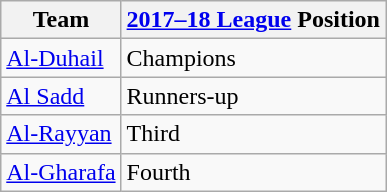<table class="wikitable">
<tr>
<th>Team</th>
<th><a href='#'>2017–18 League</a> Position</th>
</tr>
<tr>
<td><a href='#'>Al-Duhail</a></td>
<td>Champions</td>
</tr>
<tr>
<td><a href='#'>Al Sadd</a></td>
<td>Runners-up</td>
</tr>
<tr>
<td><a href='#'>Al-Rayyan</a></td>
<td>Third</td>
</tr>
<tr>
<td><a href='#'>Al-Gharafa</a></td>
<td>Fourth</td>
</tr>
</table>
